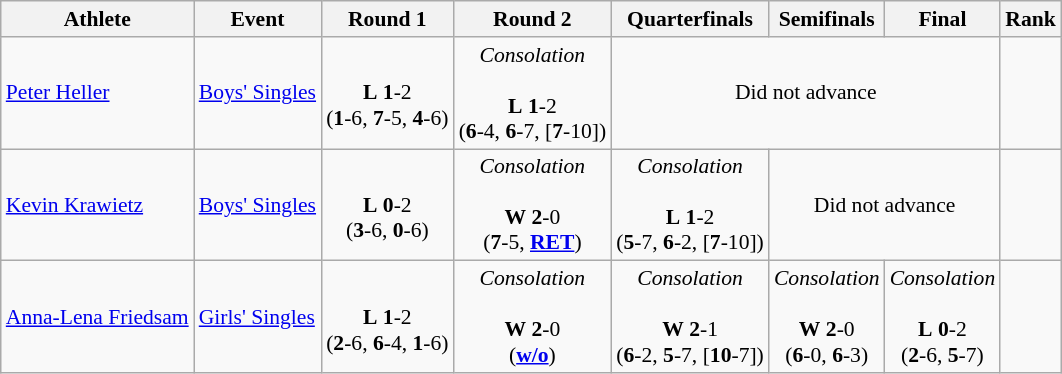<table class=wikitable style="font-size:90%">
<tr>
<th>Athlete</th>
<th>Event</th>
<th>Round 1</th>
<th>Round 2</th>
<th>Quarterfinals</th>
<th>Semifinals</th>
<th>Final</th>
<th>Rank</th>
</tr>
<tr>
<td><a href='#'>Peter Heller</a></td>
<td><a href='#'>Boys' Singles</a></td>
<td align=center><br><strong>L</strong> <strong>1</strong>-2<br> (<strong>1</strong>-6, <strong>7</strong>-5, <strong>4</strong>-6)</td>
<td align=center><em>Consolation</em><br><br><strong>L</strong> <strong>1</strong>-2<br> (<strong>6</strong>-4, <strong>6</strong>-7, [<strong>7</strong>-10])</td>
<td colspan=3 align=center>Did not advance</td>
<td align=center></td>
</tr>
<tr>
<td><a href='#'>Kevin Krawietz</a></td>
<td><a href='#'>Boys' Singles</a></td>
<td align=center><br><strong>L</strong> <strong>0</strong>-2<br> (<strong>3</strong>-6, <strong>0</strong>-6)</td>
<td align=center><em>Consolation</em><br><br><strong>W</strong> <strong>2</strong>-0<br> (<strong>7</strong>-5, <strong><a href='#'>RET</a></strong>)</td>
<td align=center><em>Consolation</em><br><br><strong>L</strong> <strong>1</strong>-2<br> (<strong>5</strong>-7, <strong>6</strong>-2, [<strong>7</strong>-10])</td>
<td colspan=2 align=center>Did not advance</td>
<td align=center></td>
</tr>
<tr>
<td><a href='#'>Anna-Lena Friedsam</a></td>
<td><a href='#'>Girls' Singles</a></td>
<td align=center><br><strong>L</strong> <strong>1</strong>-2<br> (<strong>2</strong>-6, <strong>6</strong>-4, <strong>1</strong>-6)</td>
<td align=center><em>Consolation</em><br><br><strong>W</strong> <strong>2</strong>-0<br> (<strong><a href='#'>w/o</a></strong>)</td>
<td align=center><em>Consolation</em><br><br><strong>W</strong> <strong>2</strong>-1<br> (<strong>6</strong>-2, <strong>5</strong>-7, [<strong>10</strong>-7])</td>
<td align=center><em>Consolation</em><br><br><strong>W</strong> <strong>2</strong>-0<br> (<strong>6</strong>-0, <strong>6</strong>-3)</td>
<td align=center><em>Consolation</em><br><br><strong>L</strong> <strong>0</strong>-2<br> (<strong>2</strong>-6, <strong>5</strong>-7)</td>
<td align=center></td>
</tr>
</table>
